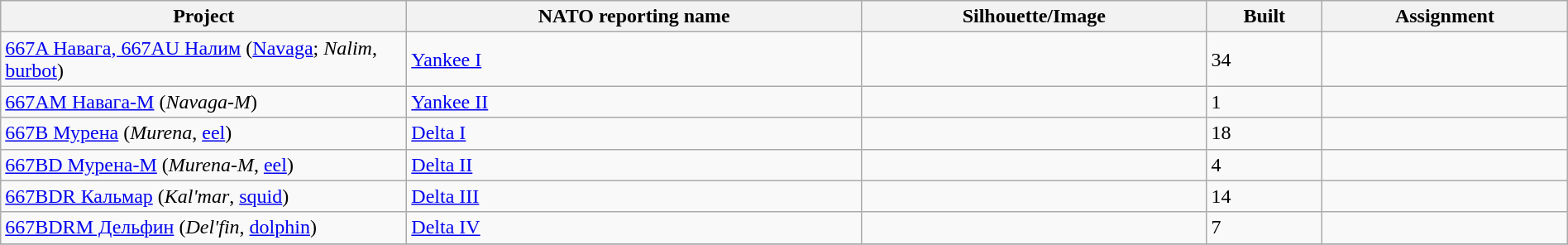<table class="wikitable" style="width:100%">
<tr>
<th style="width: 20em">Project</th>
<th>NATO reporting name</th>
<th>Silhouette/Image</th>
<th>Built</th>
<th>Assignment</th>
</tr>
<tr>
<td><a href='#'>667A Навага, 667AU Налим</a> (<a href='#'>Navaga</a>; <em>Nalim</em>, <a href='#'>burbot</a>)</td>
<td><a href='#'>Yankee I</a></td>
<td></td>
<td>34</td>
<td></td>
</tr>
<tr>
<td><a href='#'>667AM Навага-М</a> (<em>Navaga-M</em>)</td>
<td><a href='#'>Yankee II</a></td>
<td></td>
<td>1</td>
<td></td>
</tr>
<tr>
<td><a href='#'>667B Мурена</a> (<em>Murena</em>, <a href='#'>eel</a>)</td>
<td><a href='#'>Delta I</a></td>
<td></td>
<td>18</td>
<td></td>
</tr>
<tr>
<td><a href='#'>667BD Мурена-М</a> (<em>Murena-M</em>, <a href='#'>eel</a>)</td>
<td><a href='#'>Delta II</a></td>
<td></td>
<td>4</td>
<td></td>
</tr>
<tr>
<td><a href='#'>667BDR Кальмар</a> (<em>Kal'mar</em>, <a href='#'>squid</a>)</td>
<td><a href='#'>Delta III</a></td>
<td></td>
<td>14</td>
<td></td>
</tr>
<tr>
<td><a href='#'>667BDRM Дельфин</a> (<em>Del'fin</em>, <a href='#'>dolphin</a>)</td>
<td><a href='#'>Delta IV</a></td>
<td></td>
<td>7</td>
<td></td>
</tr>
<tr>
</tr>
</table>
